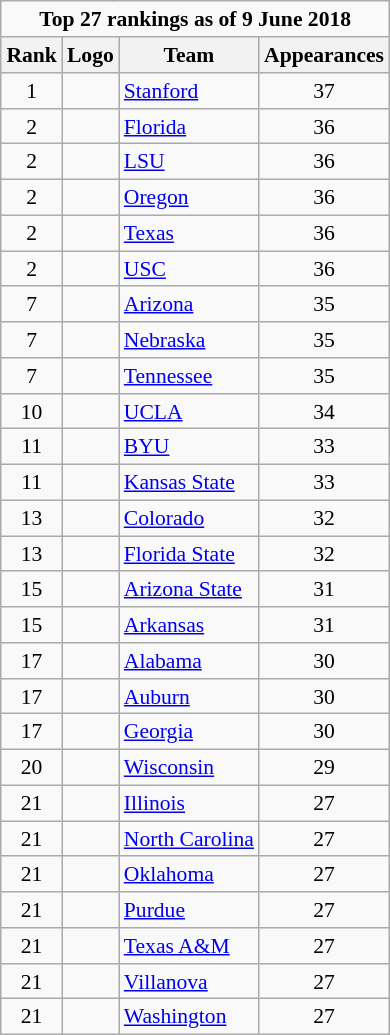<table class="wikitable" style="font-size: 90%; float: left; margin-left: 1em">
<tr>
<td colspan="4" style="text-align:center"><strong>Top 27 rankings as of 9 June 2018</strong></td>
</tr>
<tr>
<th>Rank</th>
<th>Logo</th>
<th>Team</th>
<th>Appearances</th>
</tr>
<tr>
<td align=center>1</td>
<td style="text-align:center"></td>
<td><a href='#'>Stanford</a></td>
<td style="text-align:center">37</td>
</tr>
<tr>
<td align=center>2</td>
<td style="text-align:center"></td>
<td><a href='#'>Florida</a></td>
<td style="text-align:center">36</td>
</tr>
<tr>
<td align=center>2</td>
<td style="text-align:center"></td>
<td><a href='#'>LSU</a></td>
<td style="text-align:center">36</td>
</tr>
<tr>
<td align=center>2</td>
<td style="text-align:center"></td>
<td><a href='#'>Oregon</a></td>
<td style="text-align:center">36</td>
</tr>
<tr>
<td align=center>2</td>
<td style="text-align:center"></td>
<td><a href='#'>Texas</a></td>
<td style="text-align:center">36</td>
</tr>
<tr>
<td align=center>2</td>
<td style="text-align:center"></td>
<td><a href='#'>USC</a></td>
<td style="text-align:center">36</td>
</tr>
<tr>
<td align=center>7</td>
<td style="text-align:center"></td>
<td><a href='#'>Arizona</a></td>
<td style="text-align:center">35</td>
</tr>
<tr>
<td align=center>7</td>
<td style="text-align:center"></td>
<td><a href='#'>Nebraska</a></td>
<td style="text-align:center">35</td>
</tr>
<tr>
<td align=center>7</td>
<td style="text-align:center"></td>
<td><a href='#'>Tennessee</a></td>
<td style="text-align:center">35</td>
</tr>
<tr>
<td align=center>10</td>
<td style="text-align:center"></td>
<td><a href='#'>UCLA</a></td>
<td style="text-align:center">34</td>
</tr>
<tr>
<td align=center>11</td>
<td style="text-align:center"></td>
<td><a href='#'>BYU</a></td>
<td style="text-align:center">33</td>
</tr>
<tr>
<td align=center>11</td>
<td style="text-align:center"></td>
<td><a href='#'>Kansas State</a></td>
<td style="text-align:center">33</td>
</tr>
<tr>
<td align=center>13</td>
<td style="text-align:center"></td>
<td><a href='#'>Colorado</a></td>
<td style="text-align:center">32</td>
</tr>
<tr>
<td align=center>13</td>
<td style="text-align:center"></td>
<td><a href='#'>Florida State</a></td>
<td style="text-align:center">32</td>
</tr>
<tr>
<td align=center>15</td>
<td style="text-align:center"></td>
<td><a href='#'>Arizona State</a></td>
<td style="text-align:center">31</td>
</tr>
<tr>
<td align=center>15</td>
<td style="text-align:center"></td>
<td><a href='#'>Arkansas</a></td>
<td style="text-align:center">31</td>
</tr>
<tr>
<td align=center>17</td>
<td style="text-align:center"></td>
<td><a href='#'>Alabama</a></td>
<td style="text-align:center">30</td>
</tr>
<tr>
<td align=center>17</td>
<td style="text-align:center"></td>
<td><a href='#'>Auburn</a></td>
<td style="text-align:center">30</td>
</tr>
<tr>
<td align=center>17</td>
<td style="text-align:center"></td>
<td><a href='#'>Georgia</a></td>
<td style="text-align:center">30</td>
</tr>
<tr>
<td align=center>20</td>
<td style="text-align:center"></td>
<td><a href='#'>Wisconsin</a></td>
<td style="text-align:center">29</td>
</tr>
<tr>
<td align=center>21</td>
<td style="text-align:center"></td>
<td><a href='#'>Illinois</a></td>
<td style="text-align:center">27</td>
</tr>
<tr>
<td align=center>21</td>
<td style="text-align:center"></td>
<td><a href='#'>North Carolina</a></td>
<td style="text-align:center">27</td>
</tr>
<tr>
<td align=center>21</td>
<td style="text-align:center"></td>
<td><a href='#'>Oklahoma</a></td>
<td style="text-align:center">27</td>
</tr>
<tr>
<td align=center>21</td>
<td style="text-align:center"></td>
<td><a href='#'>Purdue</a></td>
<td style="text-align:center">27</td>
</tr>
<tr>
<td align=center>21</td>
<td style="text-align:center"></td>
<td><a href='#'>Texas A&M</a></td>
<td style="text-align:center">27</td>
</tr>
<tr>
<td align=center>21</td>
<td style="text-align:center"></td>
<td><a href='#'>Villanova</a></td>
<td style="text-align:center">27</td>
</tr>
<tr>
<td align=center>21</td>
<td style="text-align:center"></td>
<td><a href='#'>Washington</a></td>
<td style="text-align:center">27</td>
</tr>
</table>
